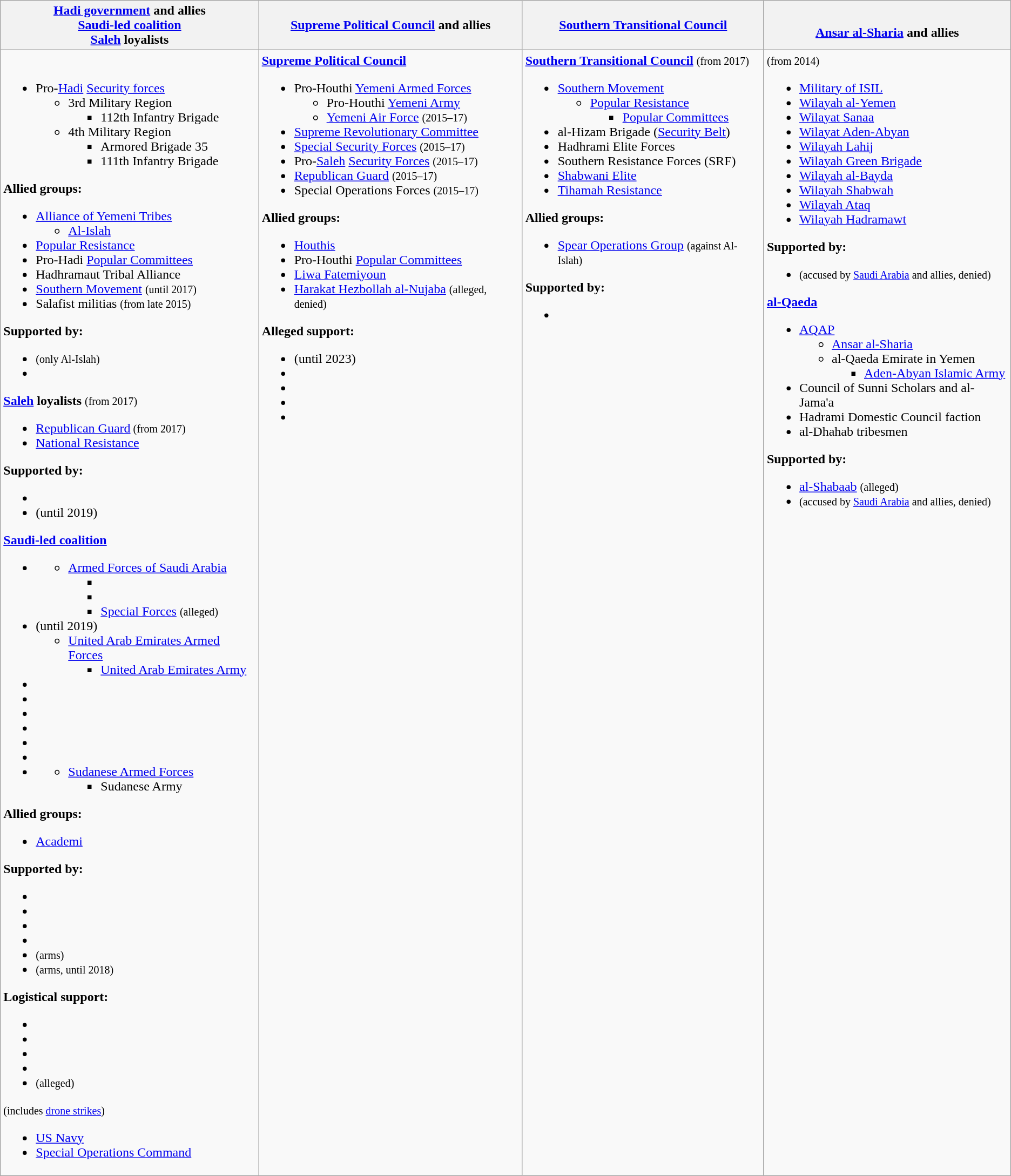<table class="wikitable">
<tr>
<th> <a href='#'>Hadi government</a> and allies<br> <a href='#'>Saudi-led coalition</a><br> <a href='#'>Saleh</a> loyalists</th>
<th> <a href='#'>Supreme Political Council</a> and allies</th>
<th> <a href='#'>Southern Transitional Council</a></th>
<th><br> <a href='#'>Ansar al-Sharia</a> and allies</th>
</tr>
<tr>
<td valign=top><br><ul><li> Pro-<a href='#'>Hadi</a> <a href='#'>Security forces</a><ul><li>3rd Military Region<ul><li>112th Infantry Brigade</li></ul></li><li>4th Military Region<ul><li>Armored Brigade 35</li><li>111th Infantry Brigade</li></ul></li></ul></li></ul><strong>Allied groups:</strong><ul><li><a href='#'>Alliance of Yemeni Tribes</a><ul><li> <a href='#'>Al-Islah</a></li></ul></li><li><a href='#'>Popular Resistance</a></li><li>Pro-Hadi <a href='#'>Popular Committees</a></li><li> Hadhramaut Tribal Alliance</li><li> <a href='#'>Southern Movement</a> <small>(until 2017)</small></li><li> Salafist militias <small>(from late 2015)</small></li></ul><strong>Supported by:</strong><ul><li> <small>(only Al-Islah)</small></li><li></li></ul> <strong><a href='#'>Saleh</a> loyalists</strong> <small>(from 2017)</small><ul><li> <a href='#'>Republican Guard</a><small> (from 2017)</small></li><li><a href='#'>National Resistance</a></li></ul><strong>Supported by:</strong><ul><li></li><li> (until 2019) </li></ul><strong><a href='#'>Saudi-led coalition</a></strong><ul><li><strong></strong><ul><li><a href='#'>Armed Forces of Saudi Arabia</a><ul><li></li><li></li><li><a href='#'>Special Forces</a> <small>(alleged)</small></li></ul></li></ul></li><li> (until 2019) <ul><li> <a href='#'>United Arab Emirates Armed Forces</a><ul><li><a href='#'>United Arab Emirates Army</a></li></ul></li></ul></li><li></li><li></li><li></li><li> </li><li> </li><li></li><li><ul><li> <a href='#'>Sudanese Armed Forces</a><ul><li>Sudanese Army</li></ul></li></ul></li></ul><strong>Allied groups:</strong><ul><li> <a href='#'>Academi</a></li></ul><strong>Supported by:</strong><ul><li></li><li></li><li></li><li></li><li> <small>(arms)</small></li><li> <small>(arms, until 2018)</small></li></ul><strong>Logistical support:</strong><ul><li></li><li></li><li></li><li></li><li> <small>(alleged)</small></li></ul><strong></strong> <small>(includes <a href='#'>drone strikes</a>)</small><ul><li><a href='#'>US Navy</a></li><li><a href='#'>Special Operations Command</a></li></ul></td>
<td valign=top><strong> <a href='#'>Supreme Political Council</a></strong><br><ul><li> Pro-Houthi <a href='#'>Yemeni Armed Forces</a><ul><li> Pro-Houthi <a href='#'>Yemeni Army</a></li><li> <a href='#'>Yemeni Air Force</a> <small>(2015–17)</small></li></ul></li><li> <a href='#'>Supreme Revolutionary Committee</a></li><li> <a href='#'>Special Security Forces</a> <small>(2015–17)</small></li><li> Pro-<a href='#'>Saleh</a> <a href='#'>Security Forces</a> <small>(2015–17)</small></li><li> <a href='#'>Republican Guard</a> <small>(2015–17)</small></li><li>Special Operations Forces <small>(2015–17)</small></li></ul><strong>Allied groups:</strong><ul><li> <a href='#'>Houthis</a></li><li> Pro-Houthi <a href='#'>Popular Committees</a></li><li><a href='#'>Liwa Fatemiyoun</a></li><li> <a href='#'>Harakat Hezbollah al-Nujaba</a> <small> (alleged, denied)</small></li></ul><strong>Alleged support:</strong><ul><li> (until 2023)</li><li></li><li></li><li></li><li></li></ul></td>
<td valign=top> <strong><a href='#'>Southern Transitional Council</a></strong> <small>(from 2017)</small><br><ul><li> <a href='#'>Southern Movement</a><ul><li><a href='#'>Popular Resistance</a><ul><li><a href='#'>Popular Committees</a></li></ul></li></ul></li><li>al-Hizam Brigade (<a href='#'>Security Belt</a>)</li><li>Hadhrami Elite Forces</li><li>Southern Resistance Forces (SRF)</li><li><a href='#'>Shabwani Elite</a></li><li> <a href='#'>Tihamah Resistance</a></li></ul><strong>Allied groups:</strong><ul><li><a href='#'>Spear Operations Group</a> <small>(against Al-Islah)</small></li></ul><strong>Supported by:</strong><ul><li></li></ul></td>
<td valign=top><strong></strong> <small>(from 2014)</small><br><ul><li> <a href='#'>Military of ISIL</a></li><li> <a href='#'>Wilayah al-Yemen</a></li><li> <a href='#'>Wilayat Sanaa</a></li><li> <a href='#'>Wilayat Aden-Abyan</a></li><li> <a href='#'>Wilayah Lahij</a></li><li> <a href='#'>Wilayah Green Brigade</a></li><li> <a href='#'>Wilayah al-Bayda</a></li><li> <a href='#'>Wilayah Shabwah</a></li><li> <a href='#'>Wilayah Ataq</a></li><li> <a href='#'>Wilayah Hadramawt</a></li></ul><strong>Supported by:</strong><ul><li> <small>(accused by <a href='#'>Saudi Arabia</a> and allies, denied)</small></li></ul> <strong><a href='#'>al-Qaeda</a></strong><ul><li> <a href='#'>AQAP</a><ul><li><a href='#'>Ansar al-Sharia</a></li><li> al-Qaeda Emirate in Yemen<ul><li><a href='#'>Aden-Abyan Islamic Army</a></li></ul></li></ul></li><li>Council of Sunni Scholars and al-Jama'a</li><li>Hadrami Domestic Council faction</li><li>al-Dhahab tribesmen</li></ul><strong>Supported by:</strong><ul><li> <a href='#'>al-Shabaab</a> <small>(alleged)</small></li><li> <small>(accused by <a href='#'>Saudi Arabia</a> and allies, denied)</small></li></ul></td>
</tr>
</table>
